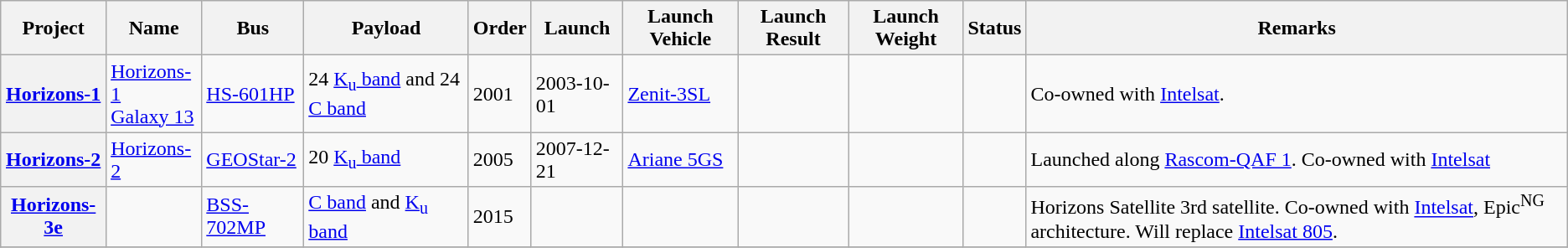<table class="wikitable sortable mw-collapsible">
<tr>
<th>Project</th>
<th>Name</th>
<th>Bus</th>
<th>Payload</th>
<th>Order</th>
<th>Launch</th>
<th>Launch Vehicle</th>
<th>Launch Result</th>
<th>Launch Weight</th>
<th>Status</th>
<th>Remarks</th>
</tr>
<tr>
<th><a href='#'>Horizons-1</a></th>
<td><a href='#'>Horizons-1</a><br><a href='#'>Galaxy 13</a></td>
<td><a href='#'>HS-601HP</a></td>
<td>24 <a href='#'>K<sub>u</sub> band</a> and 24 <a href='#'>C band</a></td>
<td>2001</td>
<td>2003-10-01</td>
<td><a href='#'>Zenit-3SL</a></td>
<td></td>
<td></td>
<td></td>
<td>Co-owned with <a href='#'>Intelsat</a>.</td>
</tr>
<tr>
<th><a href='#'>Horizons-2</a></th>
<td><a href='#'>Horizons-2</a></td>
<td><a href='#'>GEOStar-2</a></td>
<td>20 <a href='#'>K<sub>u</sub> band</a></td>
<td>2005</td>
<td>2007-12-21</td>
<td><a href='#'>Ariane 5GS</a></td>
<td></td>
<td></td>
<td></td>
<td>Launched along <a href='#'>Rascom-QAF 1</a>. Co-owned with <a href='#'>Intelsat</a></td>
</tr>
<tr>
<th><a href='#'>Horizons-3e</a></th>
<td></td>
<td><a href='#'>BSS-702MP</a></td>
<td><a href='#'>C band</a> and <a href='#'>K<sub>u</sub> band</a></td>
<td>2015</td>
<td></td>
<td></td>
<td></td>
<td></td>
<td></td>
<td>Horizons Satellite 3rd satellite. Co-owned with <a href='#'>Intelsat</a>, Epic<sup>NG</sup> architecture. Will replace <a href='#'>Intelsat 805</a>.</td>
</tr>
<tr>
</tr>
</table>
